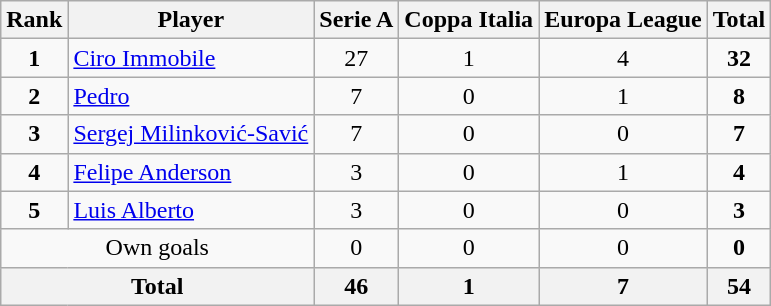<table class="wikitable" style="text-align:center;">
<tr>
<th>Rank</th>
<th>Player</th>
<th>Serie A</th>
<th>Coppa Italia</th>
<th>Europa League</th>
<th>Total</th>
</tr>
<tr>
<td><strong>1</strong></td>
<td align=left> <a href='#'>Ciro Immobile</a></td>
<td>27</td>
<td>1</td>
<td>4</td>
<td><strong>32</strong></td>
</tr>
<tr>
<td><strong>2</strong></td>
<td align=left> <a href='#'>Pedro</a></td>
<td>7</td>
<td>0</td>
<td>1</td>
<td><strong>8</strong></td>
</tr>
<tr>
<td><strong>3</strong></td>
<td align=left> <a href='#'>Sergej Milinković-Savić</a></td>
<td>7</td>
<td>0</td>
<td>0</td>
<td><strong>7</strong></td>
</tr>
<tr>
<td><strong>4</strong></td>
<td align=left> <a href='#'>Felipe Anderson</a></td>
<td>3</td>
<td>0</td>
<td>1</td>
<td><strong>4</strong></td>
</tr>
<tr>
<td><strong>5</strong></td>
<td align=left> <a href='#'>Luis Alberto</a></td>
<td>3</td>
<td>0</td>
<td>0</td>
<td><strong>3</strong></td>
</tr>
<tr>
<td align=center colspan=2>Own goals</td>
<td>0</td>
<td>0</td>
<td>0</td>
<td><strong>0</strong></td>
</tr>
<tr>
<th colspan=2>Total</th>
<th>46</th>
<th>1</th>
<th>7</th>
<th>54</th>
</tr>
</table>
